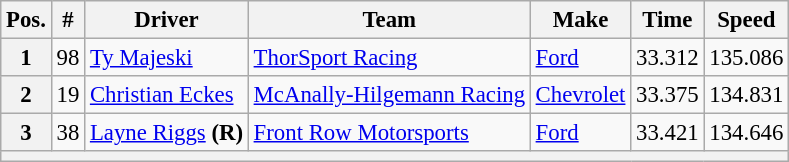<table class="wikitable" style="font-size:95%">
<tr>
<th>Pos.</th>
<th>#</th>
<th>Driver</th>
<th>Team</th>
<th>Make</th>
<th>Time</th>
<th>Speed</th>
</tr>
<tr>
<th>1</th>
<td>98</td>
<td><a href='#'>Ty Majeski</a></td>
<td><a href='#'>ThorSport Racing</a></td>
<td><a href='#'>Ford</a></td>
<td>33.312</td>
<td>135.086</td>
</tr>
<tr>
<th>2</th>
<td>19</td>
<td><a href='#'>Christian Eckes</a></td>
<td><a href='#'>McAnally-Hilgemann Racing</a></td>
<td><a href='#'>Chevrolet</a></td>
<td>33.375</td>
<td>134.831</td>
</tr>
<tr>
<th>3</th>
<td>38</td>
<td><a href='#'>Layne Riggs</a> <strong>(R)</strong></td>
<td><a href='#'>Front Row Motorsports</a></td>
<td><a href='#'>Ford</a></td>
<td>33.421</td>
<td>134.646</td>
</tr>
<tr>
<th colspan="7"></th>
</tr>
</table>
